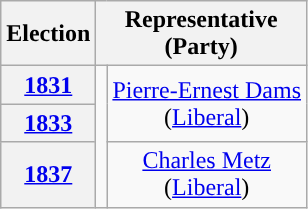<table class="wikitable" style="text-align:center">
<tr>
<th>Election</th>
<th colspan=2>Representative<br>(Party)</th>
</tr>
<tr>
<th><a href='#'>1831</a></th>
<td rowspan=3; style="background-color: "></td>
<td rowspan=2><a href='#'>Pierre-Ernest Dams</a><br>(<a href='#'>Liberal</a>)</td>
</tr>
<tr>
<th><a href='#'>1833</a></th>
</tr>
<tr>
<th><a href='#'>1837</a></th>
<td><a href='#'>Charles Metz</a><br>(<a href='#'>Liberal</a>)</td>
</tr>
</table>
